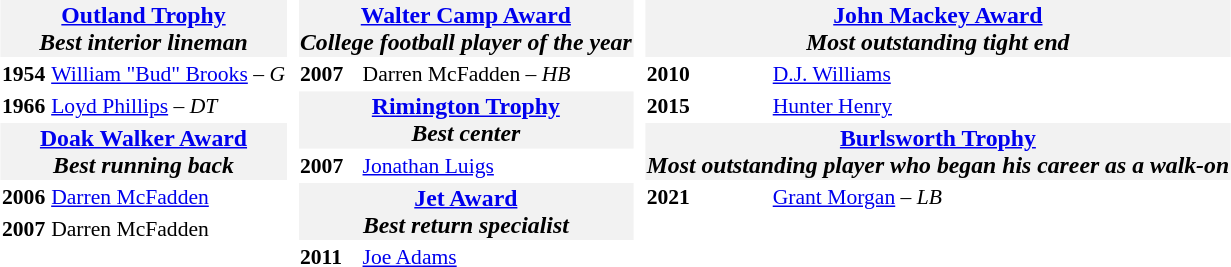<table style="font-size:.9em;">
<tr>
<td valign="top"><br><table>
<tr>
<th colspan="2" style="background:#f2f2f2; font-size:1.1em;"><a href='#'>Outland Trophy</a><br><span><em>Best interior lineman</em></span></th>
</tr>
<tr>
<td><strong>1954</strong></td>
<td><a href='#'>William "Bud" Brooks</a> – <em>G</em></td>
</tr>
<tr>
<td><strong>1966</strong></td>
<td><a href='#'>Loyd Phillips</a> – <em>DT</em></td>
</tr>
<tr>
<th colspan="2" style="background:#f2f2f2; font-size:1.1em;"><a href='#'>Doak Walker Award</a><br><span><em>Best running back</em></span></th>
</tr>
<tr>
<td><strong>2006</strong></td>
<td><a href='#'>Darren McFadden</a></td>
</tr>
<tr>
<td><strong>2007</strong></td>
<td>Darren McFadden</td>
</tr>
</table>
</td>
<td valign="top"><br><table>
<tr>
<th colspan="2" style="background:#f2f2f2; font-size:1.1em;"><a href='#'>Walter Camp Award</a><br><span><em>College football player of the year</em></span></th>
</tr>
<tr>
<td><strong>2007</strong></td>
<td>Darren McFadden – <em>HB</em></td>
</tr>
<tr>
<th colspan="2" style="background:#f2f2f2; font-size:1.1em;"><a href='#'>Rimington Trophy</a><br><span><em>Best center</em></span></th>
</tr>
<tr>
<td><strong>2007</strong></td>
<td><a href='#'>Jonathan Luigs</a></td>
</tr>
<tr>
<th colspan="2" style="background:#f2f2f2; font-size:1.1em;"><a href='#'>Jet Award</a><br><span><em>Best return specialist</em></span><br></th>
</tr>
<tr>
<td><strong>2011</strong></td>
<td><a href='#'>Joe Adams</a></td>
</tr>
</table>
</td>
<td valign="top"><br><table>
<tr>
<th colspan="2" style="background:#f2f2f2; font-size:1.1em;"><a href='#'>John Mackey Award</a><br><span><em>Most outstanding tight end</em></span></th>
</tr>
<tr>
<td><strong>2010</strong></td>
<td><a href='#'>D.J. Williams</a></td>
</tr>
<tr>
<td><strong>2015</strong></td>
<td><a href='#'>Hunter Henry</a></td>
</tr>
<tr>
<th colspan="2" style="background:#f2f2f2; font-size:1.1em;"><a href='#'>Burlsworth Trophy</a><br><span><em>Most outstanding player who began his career as a walk-on</em></span></th>
</tr>
<tr>
<td><strong>2021</strong></td>
<td><a href='#'>Grant Morgan</a> – <em>LB</em></td>
</tr>
</table>
</td>
</tr>
</table>
